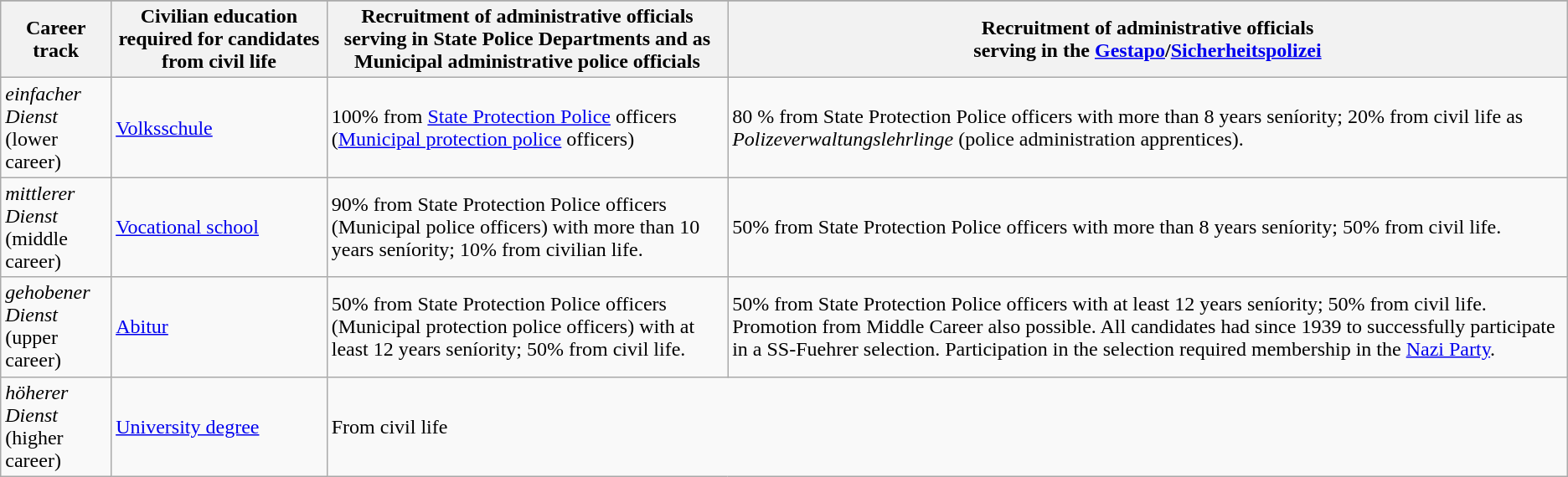<table class="wikitable">
<tr bgcolor="F1F1F1">
</tr>
<tr>
<th>Career track</th>
<th>Civilian education required for candidates from civil life</th>
<th>Recruitment of administrative officials serving in State Police Departments and as Municipal administrative police officials </th>
<th>Recruitment of administrative officials<br> serving in the <a href='#'>Gestapo</a>/<a href='#'>Sicherheitspolizei</a></th>
</tr>
<tr>
<td><em>einfacher Dienst</em><br>(lower career)</td>
<td><a href='#'>Volksschule</a></td>
<td>100% from <a href='#'>State Protection Police</a> officers (<a href='#'>Municipal protection police</a> officers)</td>
<td>80 % from State Protection Police officers with more than 8 years seníority; 20% from civil life as <em>Polizeverwaltungslehrlinge</em> (police administration apprentices).</td>
</tr>
<tr>
<td><em>mittlerer Dienst</em><br>(middle career)</td>
<td><a href='#'>Vocational school</a></td>
<td>90% from State Protection Police officers (Municipal police officers) with more than 10  years seníority; 10% from civilian life.</td>
<td>50% from State Protection Police officers with more than 8 years seníority; 50% from civil life.</td>
</tr>
<tr>
<td><em>gehobener Dienst</em><br>(upper career)</td>
<td><a href='#'>Abitur</a></td>
<td>50% from State Protection Police officers (Municipal protection police officers) with at least 12 years seníority; 50% from civil life.</td>
<td>50% from State Protection Police officers with at least 12 years seníority; 50% from civil life. Promotion from Middle Career also possible. All candidates had since 1939 to successfully participate in a SS-Fuehrer selection. Participation in the selection required membership in the <a href='#'>Nazi Party</a>.</td>
</tr>
<tr>
<td><em>höherer Dienst</em><br>(higher career)</td>
<td><a href='#'>University degree</a></td>
<td colspan=2>From civil life</td>
</tr>
</table>
